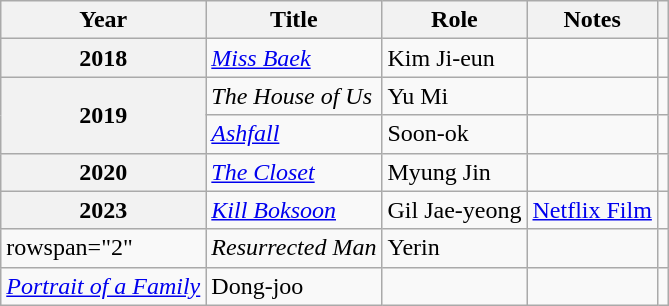<table class="wikitable plainrowheaders sortable">
<tr>
<th scope="col">Year</th>
<th scope="col">Title</th>
<th scope="col">Role</th>
<th scope="col">Notes</th>
<th scope="col" class="unsortable"></th>
</tr>
<tr>
<th scope="row">2018</th>
<td><em><a href='#'>Miss Baek</a></em></td>
<td>Kim Ji-eun</td>
<td></td>
<td></td>
</tr>
<tr>
<th scope="row" rowspan="2">2019</th>
<td><em>The House of Us</em></td>
<td>Yu Mi</td>
<td></td>
<td></td>
</tr>
<tr>
<td><em><a href='#'>Ashfall</a></em></td>
<td>Soon-ok</td>
<td></td>
<td></td>
</tr>
<tr>
<th scope="row">2020</th>
<td><em><a href='#'>The Closet</a></em></td>
<td>Myung Jin</td>
<td></td>
<td></td>
</tr>
<tr>
<th scope="row">2023</th>
<td><em><a href='#'>Kill Boksoon</a></em></td>
<td>Gil Jae-yeong</td>
<td><a href='#'>Netflix Film</a></td>
<td></td>
</tr>
<tr>
<td>rowspan="2" </td>
<td><em>Resurrected Man</em></td>
<td>Yerin</td>
<td></td>
<td></td>
</tr>
<tr>
<td><em><a href='#'>Portrait of a Family</a></em></td>
<td>Dong-joo</td>
<td></td>
<td></td>
</tr>
</table>
